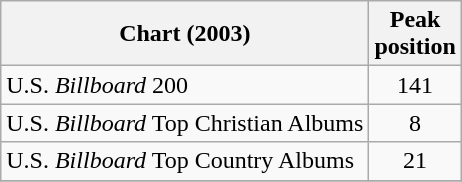<table class="wikitable">
<tr>
<th>Chart (2003)</th>
<th>Peak<br>position</th>
</tr>
<tr>
<td>U.S. <em>Billboard</em> 200</td>
<td align="center">141</td>
</tr>
<tr>
<td>U.S. <em>Billboard</em> Top Christian Albums</td>
<td align="center">8</td>
</tr>
<tr>
<td>U.S. <em>Billboard</em> Top Country Albums</td>
<td align="center">21</td>
</tr>
<tr>
</tr>
</table>
